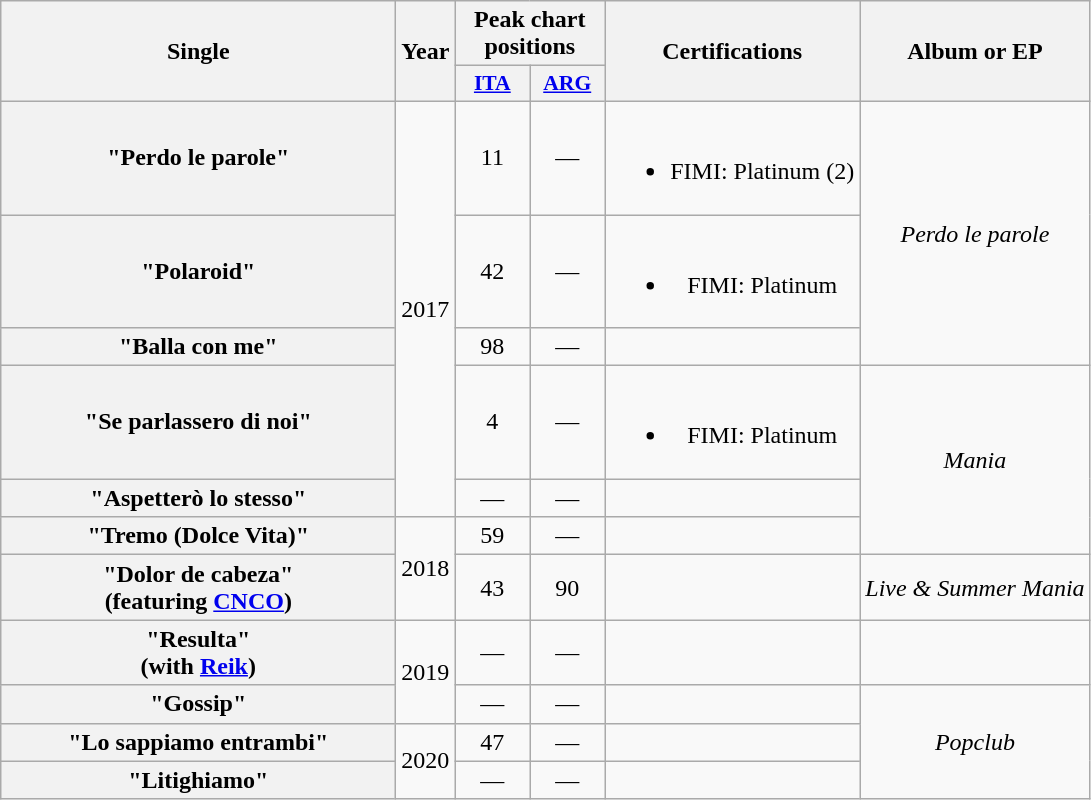<table class="wikitable plainrowheaders" style="text-align:center;" border="1">
<tr>
<th scope="col" rowspan="2" style="width:16em;">Single</th>
<th scope="col" rowspan="2">Year</th>
<th scope="col" colspan="2">Peak chart positions</th>
<th scope="col" rowspan="2">Certifications</th>
<th scope="col" rowspan="2">Album or EP</th>
</tr>
<tr>
<th scope="col" style="width:3em;font-size:90%;"><a href='#'>ITA</a><br></th>
<th scope="col" style="width:3em;font-size:90%;"><a href='#'>ARG</a><br></th>
</tr>
<tr>
<th scope="row">"Perdo le parole"</th>
<td rowspan="5">2017</td>
<td>11</td>
<td>—</td>
<td><br><ul><li>FIMI: Platinum (2) </li></ul></td>
<td style="text-align:center;" rowspan="3"><em>Perdo le parole</em></td>
</tr>
<tr>
<th scope="row">"Polaroid"</th>
<td>42</td>
<td>—</td>
<td><br><ul><li>FIMI: Platinum</li></ul></td>
</tr>
<tr>
<th scope="row">"Balla con me"</th>
<td>98</td>
<td>—</td>
<td></td>
</tr>
<tr>
<th scope="row">"Se parlassero di noi"</th>
<td>4</td>
<td>—</td>
<td><br><ul><li>FIMI: Platinum</li></ul></td>
<td style="text-align:center;" rowspan="3"><em>Mania</em></td>
</tr>
<tr>
<th scope="row">"Aspetterò lo stesso"</th>
<td>—</td>
<td>—</td>
<td></td>
</tr>
<tr>
<th scope="row">"Tremo (Dolce Vita)"</th>
<td rowspan="2">2018</td>
<td>59</td>
<td>—</td>
<td></td>
</tr>
<tr>
<th scope="row">"Dolor de cabeza"<br><span>(featuring <a href='#'>CNCO</a>)</span></th>
<td>43</td>
<td>90</td>
<td></td>
<td><em>Live & Summer Mania</em></td>
</tr>
<tr>
<th scope="row">"Resulta"<br><span>(with <a href='#'>Reik</a>)</span></th>
<td rowspan="2">2019</td>
<td>—</td>
<td>—</td>
<td></td>
<td></td>
</tr>
<tr>
<th scope="row">"Gossip"</th>
<td>—</td>
<td>—</td>
<td></td>
<td style="text-align:center;" rowspan="3"><em>Popclub</em></td>
</tr>
<tr>
<th scope="row">"Lo sappiamo entrambi"</th>
<td rowspan="2">2020</td>
<td>47</td>
<td>—</td>
<td></td>
</tr>
<tr>
<th scope="row">"Litighiamo"</th>
<td>—</td>
<td>—</td>
<td></td>
</tr>
</table>
